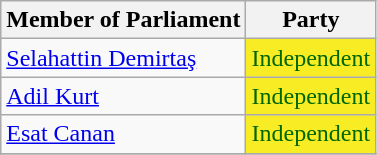<table class="wikitable">
<tr>
<th>Member of Parliament</th>
<th>Party</th>
</tr>
<tr>
<td><a href='#'>Selahattin Demirtaş</a></td>
<td style="background:#F8EC24; color:#006600">Independent</td>
</tr>
<tr>
<td><a href='#'>Adil Kurt</a></td>
<td style="background:#F8EC24; color:#006600">Independent</td>
</tr>
<tr>
<td><a href='#'>Esat Canan</a></td>
<td style="background:#F8EC24; color:#006600">Independent</td>
</tr>
<tr>
</tr>
</table>
